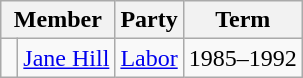<table class="wikitable">
<tr>
<th colspan="2">Member</th>
<th>Party</th>
<th>Term</th>
</tr>
<tr>
<td> </td>
<td><a href='#'>Jane Hill</a></td>
<td><a href='#'>Labor</a></td>
<td>1985–1992</td>
</tr>
</table>
